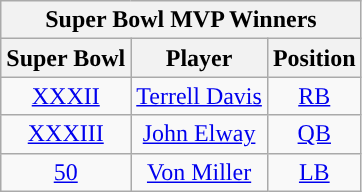<table class="wikitable" style="text-align:center">
<tr>
<th colspan="3">Super Bowl MVP Winners</th>
</tr>
<tr>
<th>Super Bowl</th>
<th>Player</th>
<th>Position</th>
</tr>
<tr>
<td><a href='#'>XXXII</a></td>
<td><a href='#'>Terrell Davis</a></td>
<td><a href='#'>RB</a></td>
</tr>
<tr>
<td><a href='#'>XXXIII</a></td>
<td><a href='#'>John Elway</a></td>
<td><a href='#'>QB</a></td>
</tr>
<tr>
<td><a href='#'>50</a></td>
<td><a href='#'>Von Miller</a></td>
<td><a href='#'>LB</a></td>
</tr>
</table>
